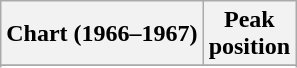<table class="wikitable sortable plainrowheaders" style="text-align:center">
<tr>
<th scope="col">Chart (1966–1967)</th>
<th scope="col">Peak<br>position</th>
</tr>
<tr>
</tr>
<tr>
</tr>
</table>
